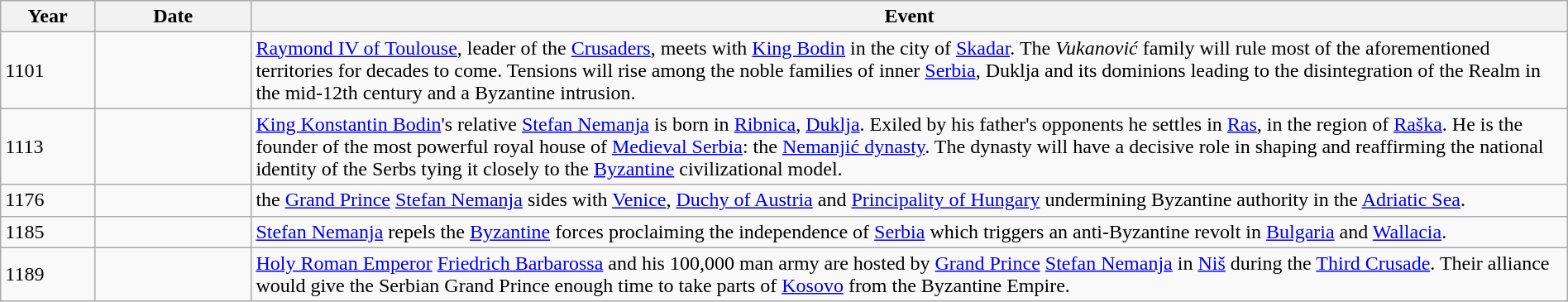<table class="wikitable" width="100%">
<tr>
<th style="width:6%">Year</th>
<th style="width:10%">Date</th>
<th>Event</th>
</tr>
<tr>
<td>1101</td>
<td></td>
<td><a href='#'>Raymond IV of Toulouse</a>, leader of the <a href='#'>Crusaders</a>, meets with <a href='#'>King Bodin</a> in the city of <a href='#'>Skadar</a>. The <em>Vukanović</em> family will rule most of the aforementioned territories for decades to come. Tensions will rise among the noble families of inner <a href='#'>Serbia</a>, Duklja and its dominions leading to the disintegration of the Realm in the mid-12th century and a Byzantine intrusion.</td>
</tr>
<tr>
<td>1113</td>
<td></td>
<td><a href='#'>King Konstantin Bodin</a>'s relative <a href='#'>Stefan Nemanja</a> is born in <a href='#'>Ribnica</a>, <a href='#'>Duklja</a>. Exiled by his father's opponents he settles in <a href='#'>Ras</a>, in the region of <a href='#'>Raška</a>. He is the founder of the most powerful royal house of <a href='#'>Medieval Serbia</a>: the <a href='#'>Nemanjić dynasty</a>. The dynasty will have a decisive role in shaping and reaffirming the national identity of the Serbs tying it closely to the <a href='#'>Byzantine</a> civilizational model.</td>
</tr>
<tr>
<td>1176</td>
<td></td>
<td>the <a href='#'>Grand Prince</a> <a href='#'>Stefan Nemanja</a> sides with <a href='#'>Venice</a>, <a href='#'>Duchy of Austria</a> and <a href='#'>Principality of Hungary</a> undermining Byzantine authority in the <a href='#'>Adriatic Sea</a>.</td>
</tr>
<tr>
<td>1185</td>
<td></td>
<td><a href='#'>Stefan Nemanja</a> repels the <a href='#'>Byzantine</a> forces proclaiming the independence of <a href='#'>Serbia</a> which triggers an anti-Byzantine revolt in <a href='#'>Bulgaria</a> and <a href='#'>Wallacia</a>.</td>
</tr>
<tr>
<td>1189</td>
<td></td>
<td><a href='#'>Holy Roman Emperor</a> <a href='#'>Friedrich Barbarossa</a> and his 100,000 man army are hosted by <a href='#'>Grand Prince</a> <a href='#'>Stefan Nemanja</a> in <a href='#'>Niš</a> during the <a href='#'>Third Crusade</a>. Their alliance would give the Serbian Grand Prince enough time to take parts of <a href='#'>Kosovo</a> from the Byzantine Empire.</td>
</tr>
</table>
